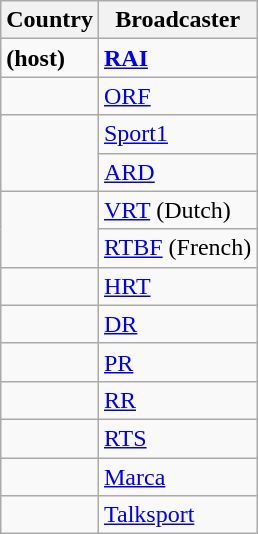<table class="wikitable">
<tr>
<th>Country</th>
<th>Broadcaster</th>
</tr>
<tr>
<td><strong></strong> <strong>(host)</strong></td>
<td><strong><a href='#'>RAI</a></strong></td>
</tr>
<tr>
<td rowspan="2"></td>
<td><a href='#'>ORF</a></td>
</tr>
<tr>
<td rowspan="2"><a href='#'>Sport1</a></td>
</tr>
<tr>
<td rowspan="2"></td>
</tr>
<tr>
<td><a href='#'>ARD</a></td>
</tr>
<tr>
<td rowspan="2"></td>
<td><a href='#'>VRT</a> (Dutch)</td>
</tr>
<tr>
<td><a href='#'>RTBF</a> (French)</td>
</tr>
<tr>
<td></td>
<td><a href='#'>HRT</a></td>
</tr>
<tr>
<td></td>
<td><a href='#'>DR</a></td>
</tr>
<tr>
<td></td>
<td><a href='#'>PR</a></td>
</tr>
<tr>
<td></td>
<td><a href='#'>RR</a></td>
</tr>
<tr>
<td></td>
<td><a href='#'>RTS</a></td>
</tr>
<tr>
<td></td>
<td><a href='#'>Marca</a></td>
</tr>
<tr>
<td></td>
<td><a href='#'>Talksport</a></td>
</tr>
</table>
